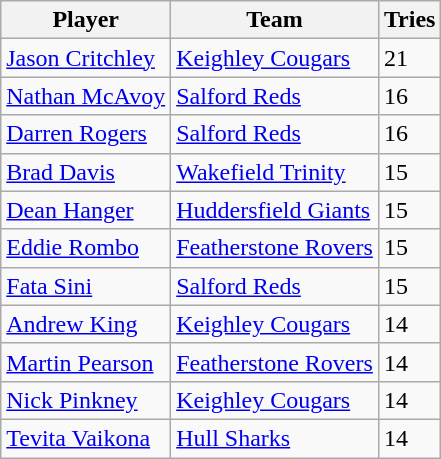<table class="wikitable" style="text-align:left;">
<tr>
<th>Player</th>
<th>Team</th>
<th>Tries</th>
</tr>
<tr>
<td><a href='#'>Jason Critchley</a></td>
<td><a href='#'>Keighley Cougars</a></td>
<td>21</td>
</tr>
<tr>
<td><a href='#'>Nathan McAvoy</a></td>
<td><a href='#'>Salford Reds</a></td>
<td>16</td>
</tr>
<tr>
<td><a href='#'>Darren Rogers</a></td>
<td><a href='#'>Salford Reds</a></td>
<td>16</td>
</tr>
<tr>
<td><a href='#'>Brad Davis</a></td>
<td><a href='#'>Wakefield Trinity</a></td>
<td>15</td>
</tr>
<tr>
<td><a href='#'>Dean Hanger</a></td>
<td><a href='#'>Huddersfield Giants</a></td>
<td>15</td>
</tr>
<tr>
<td><a href='#'>Eddie Rombo</a></td>
<td><a href='#'>Featherstone Rovers</a></td>
<td>15</td>
</tr>
<tr>
<td><a href='#'>Fata Sini</a></td>
<td><a href='#'>Salford Reds</a></td>
<td>15</td>
</tr>
<tr>
<td><a href='#'>Andrew King</a></td>
<td><a href='#'>Keighley Cougars</a></td>
<td>14</td>
</tr>
<tr>
<td><a href='#'>Martin Pearson</a></td>
<td><a href='#'>Featherstone Rovers</a></td>
<td>14</td>
</tr>
<tr>
<td><a href='#'>Nick Pinkney</a></td>
<td><a href='#'>Keighley Cougars</a></td>
<td>14</td>
</tr>
<tr>
<td><a href='#'>Tevita Vaikona</a></td>
<td><a href='#'>Hull Sharks</a></td>
<td>14</td>
</tr>
</table>
